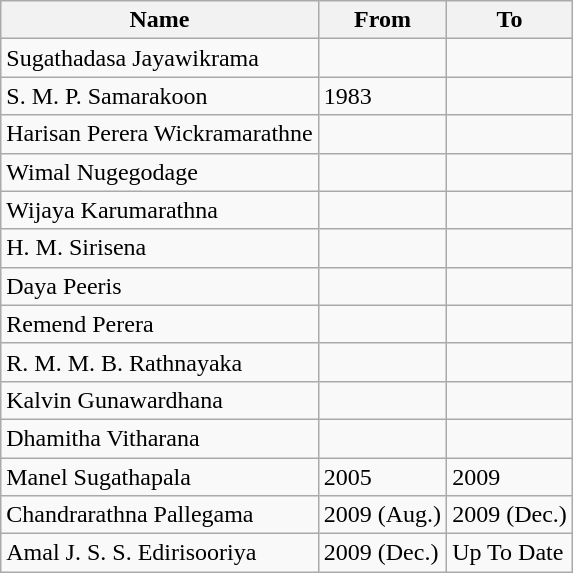<table class="wikitable">
<tr>
<th>Name</th>
<th>From</th>
<th>To</th>
</tr>
<tr>
<td>Sugathadasa Jayawikrama</td>
<td></td>
<td></td>
</tr>
<tr>
<td>S. M. P. Samarakoon</td>
<td>1983</td>
<td></td>
</tr>
<tr>
<td>Harisan Perera Wickramarathne</td>
<td></td>
<td></td>
</tr>
<tr>
<td>Wimal Nugegodage</td>
<td></td>
<td></td>
</tr>
<tr>
<td>Wijaya Karumarathna</td>
<td></td>
<td></td>
</tr>
<tr>
<td>H. M. Sirisena</td>
<td></td>
<td></td>
</tr>
<tr>
<td>Daya Peeris</td>
<td></td>
<td></td>
</tr>
<tr>
<td>Remend Perera</td>
<td></td>
<td></td>
</tr>
<tr>
<td>R. M. M. B. Rathnayaka</td>
<td></td>
<td></td>
</tr>
<tr>
<td>Kalvin Gunawardhana</td>
<td></td>
<td></td>
</tr>
<tr>
<td>Dhamitha Vitharana</td>
<td></td>
<td></td>
</tr>
<tr>
<td>Manel Sugathapala</td>
<td>2005</td>
<td>2009</td>
</tr>
<tr>
<td>Chandrarathna Pallegama</td>
<td>2009 (Aug.)</td>
<td>2009 (Dec.)</td>
</tr>
<tr>
<td>Amal J. S. S. Edirisooriya</td>
<td>2009 (Dec.)</td>
<td>Up To Date</td>
</tr>
</table>
